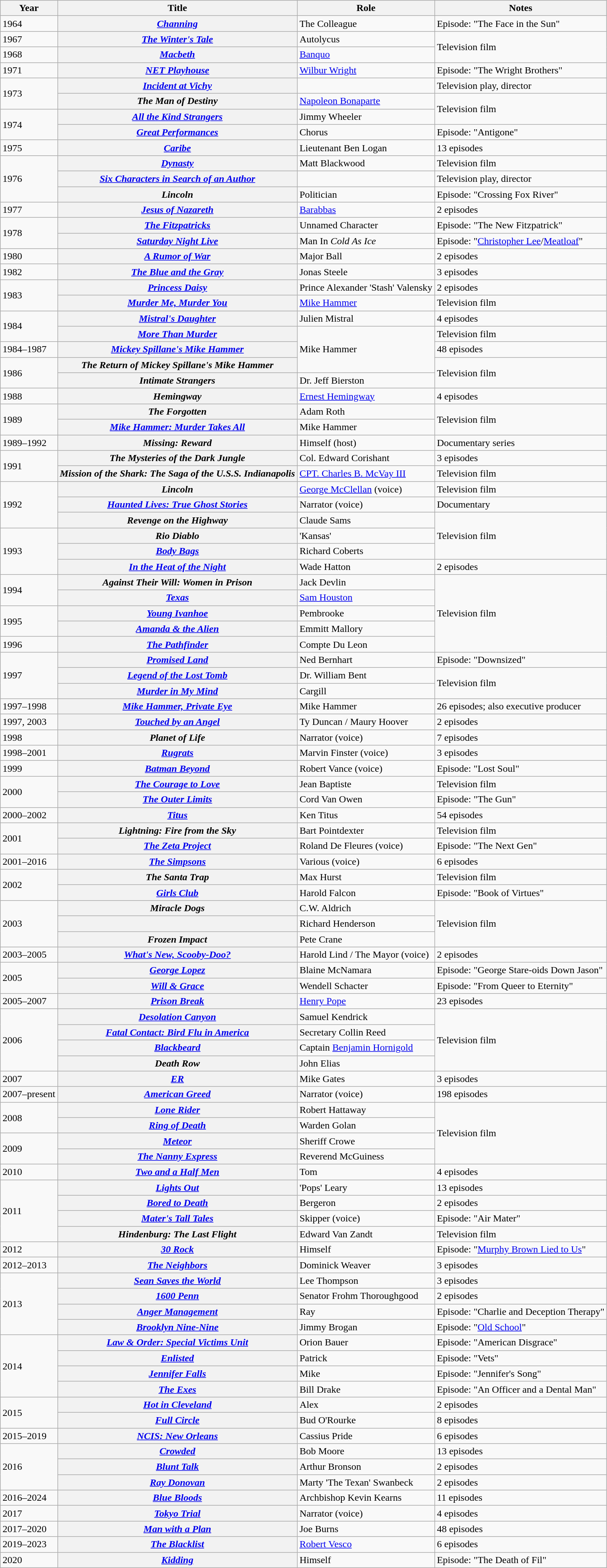<table class="wikitable plainrowheaders sortable">
<tr>
<th scope="col">Year</th>
<th scope="col">Title</th>
<th scope="col">Role</th>
<th scope="col" class="unsortable">Notes</th>
</tr>
<tr>
<td>1964</td>
<th scope="row"><em><a href='#'>Channing</a></em></th>
<td>The Colleague</td>
<td>Episode: "The Face in the Sun"</td>
</tr>
<tr>
<td>1967</td>
<th scope="row"><em><a href='#'>The Winter's Tale</a></em></th>
<td>Autolycus</td>
<td rowspan=2>Television film</td>
</tr>
<tr>
<td>1968</td>
<th scope="row"><em><a href='#'>Macbeth</a></em></th>
<td><a href='#'>Banquo</a></td>
</tr>
<tr>
<td>1971</td>
<th scope="row"><em><a href='#'>NET Playhouse</a></em></th>
<td><a href='#'>Wilbur Wright</a></td>
<td>Episode: "The Wright Brothers"</td>
</tr>
<tr>
<td rowspan="2">1973</td>
<th scope="row"><em><a href='#'>Incident at Vichy</a></em></th>
<td></td>
<td>Television play, director</td>
</tr>
<tr>
<th scope="row"><em>The Man of Destiny</em></th>
<td><a href='#'>Napoleon Bonaparte</a></td>
<td rowspan=2>Television film</td>
</tr>
<tr>
<td rowspan=2>1974</td>
<th scope="row"><em><a href='#'>All the Kind Strangers</a></em></th>
<td>Jimmy Wheeler</td>
</tr>
<tr>
<th scope="row"><em><a href='#'>Great Performances</a></em></th>
<td>Chorus</td>
<td>Episode: "Antigone"</td>
</tr>
<tr>
<td>1975</td>
<th scope="row"><em><a href='#'>Caribe</a></em></th>
<td>Lieutenant Ben Logan</td>
<td>13 episodes</td>
</tr>
<tr>
<td rowspan=3>1976</td>
<th scope="row"><em><a href='#'>Dynasty</a></em></th>
<td>Matt Blackwood</td>
<td>Television film</td>
</tr>
<tr>
<th scope="row"><em><a href='#'>Six Characters in Search of an Author</a></em></th>
<td></td>
<td>Television play, director</td>
</tr>
<tr>
<th scope="row"><em>Lincoln</em></th>
<td>Politician</td>
<td>Episode: "Crossing Fox River"</td>
</tr>
<tr>
<td>1977</td>
<th scope="row"><em><a href='#'>Jesus of Nazareth</a></em></th>
<td><a href='#'>Barabbas</a></td>
<td>2 episodes</td>
</tr>
<tr>
<td rowspan=2>1978</td>
<th scope="row"><em><a href='#'>The Fitzpatricks</a></em></th>
<td>Unnamed Character</td>
<td>Episode: "The New Fitzpatrick"</td>
</tr>
<tr>
<th scope="row"><em><a href='#'>Saturday Night Live</a></em></th>
<td>Man In <em>Cold As Ice</em></td>
<td>Episode: "<a href='#'>Christopher Lee</a>/<a href='#'>Meatloaf</a>"</td>
</tr>
<tr>
<td>1980</td>
<th scope="row"><em><a href='#'>A Rumor of War</a></em></th>
<td>Major Ball</td>
<td>2 episodes</td>
</tr>
<tr>
<td>1982</td>
<th scope="row"><em><a href='#'>The Blue and the Gray</a></em></th>
<td>Jonas Steele</td>
<td>3 episodes</td>
</tr>
<tr>
<td rowspan=2>1983</td>
<th scope="row"><em><a href='#'>Princess Daisy</a></em></th>
<td>Prince Alexander 'Stash' Valensky</td>
<td>2 episodes</td>
</tr>
<tr>
<th scope="row"><em><a href='#'>Murder Me, Murder You</a></em></th>
<td><a href='#'>Mike Hammer</a></td>
<td>Television film</td>
</tr>
<tr>
<td rowspan=2>1984</td>
<th scope="row"><em><a href='#'>Mistral's Daughter</a></em></th>
<td>Julien Mistral</td>
<td>4 episodes</td>
</tr>
<tr>
<th scope="row"><em><a href='#'>More Than Murder</a></em></th>
<td rowspan=3>Mike Hammer</td>
<td>Television film</td>
</tr>
<tr>
<td>1984–1987</td>
<th scope="row"><em><a href='#'>Mickey Spillane's Mike Hammer</a></em></th>
<td>48 episodes</td>
</tr>
<tr>
<td rowspan=2>1986</td>
<th scope="row"><em>The Return of Mickey Spillane's Mike Hammer</em></th>
<td rowspan="2">Television film</td>
</tr>
<tr>
<th scope="row"><em>Intimate Strangers</em></th>
<td>Dr. Jeff Bierston</td>
</tr>
<tr>
<td>1988</td>
<th scope="row"><em>Hemingway</em></th>
<td><a href='#'>Ernest Hemingway</a></td>
<td>4 episodes</td>
</tr>
<tr>
<td rowspan=2>1989</td>
<th scope="row"><em>The Forgotten</em></th>
<td>Adam Roth</td>
<td rowspan=2>Television film</td>
</tr>
<tr>
<th scope="row"><em><a href='#'>Mike Hammer: Murder Takes All</a></em></th>
<td>Mike Hammer</td>
</tr>
<tr>
<td>1989–1992</td>
<th scope="row"><em>Missing: Reward</em></th>
<td>Himself (host)</td>
<td>Documentary series</td>
</tr>
<tr>
<td rowspan=2>1991</td>
<th scope="row"><em>The Mysteries of the Dark Jungle</em></th>
<td>Col. Edward Corishant</td>
<td>3 episodes</td>
</tr>
<tr>
<th scope="row"><em>Mission of the Shark: The Saga of the U.S.S. Indianapolis</em></th>
<td><a href='#'>CPT. Charles B. McVay III</a></td>
<td>Television film</td>
</tr>
<tr>
<td rowspan=3>1992</td>
<th scope="row"><em>Lincoln</em></th>
<td><a href='#'>George McClellan</a> (voice)</td>
<td>Television film</td>
</tr>
<tr>
<th scope="row"><em><a href='#'>Haunted Lives: True Ghost Stories</a></em></th>
<td>Narrator (voice)</td>
<td>Documentary</td>
</tr>
<tr>
<th scope="row"><em>Revenge on the Highway</em></th>
<td>Claude Sams</td>
<td rowspan=3>Television film</td>
</tr>
<tr>
<td rowspan=3>1993</td>
<th scope="row"><em>Rio Diablo</em></th>
<td>'Kansas'</td>
</tr>
<tr>
<th scope="row"><em><a href='#'>Body Bags</a></em></th>
<td>Richard Coberts</td>
</tr>
<tr>
<th scope="row"><em><a href='#'>In the Heat of the Night</a></em></th>
<td>Wade Hatton</td>
<td>2 episodes</td>
</tr>
<tr>
<td rowspan=2>1994</td>
<th scope="row"><em>Against Their Will: Women in Prison</em></th>
<td>Jack Devlin</td>
<td rowspan=5>Television film</td>
</tr>
<tr>
<th scope="row"><em><a href='#'>Texas</a></em></th>
<td><a href='#'>Sam Houston</a></td>
</tr>
<tr>
<td rowspan=2>1995</td>
<th scope="row"><em><a href='#'>Young Ivanhoe</a></em></th>
<td>Pembrooke</td>
</tr>
<tr>
<th scope="row"><em><a href='#'>Amanda & the Alien</a></em></th>
<td>Emmitt Mallory</td>
</tr>
<tr>
<td>1996</td>
<th scope="row"><em><a href='#'>The Pathfinder</a></em></th>
<td>Compte Du Leon</td>
</tr>
<tr>
<td rowspan=3>1997</td>
<th scope="row"><em><a href='#'>Promised Land</a></em></th>
<td>Ned Bernhart</td>
<td>Episode: "Downsized"</td>
</tr>
<tr>
<th scope="row"><em><a href='#'>Legend of the Lost Tomb</a></em></th>
<td>Dr. William Bent</td>
<td rowspan=2>Television film</td>
</tr>
<tr>
<th scope="row"><em><a href='#'>Murder in My Mind</a></em></th>
<td>Cargill</td>
</tr>
<tr>
<td>1997–1998</td>
<th scope="row"><em><a href='#'>Mike Hammer, Private Eye</a></em></th>
<td>Mike Hammer</td>
<td>26 episodes; also executive producer</td>
</tr>
<tr>
<td>1997, 2003</td>
<th scope="row"><em><a href='#'>Touched by an Angel</a></em></th>
<td>Ty Duncan / Maury Hoover</td>
<td>2 episodes</td>
</tr>
<tr>
<td>1998</td>
<th scope="row"><em>Planet of Life</em></th>
<td>Narrator (voice)</td>
<td>7 episodes</td>
</tr>
<tr>
<td>1998–2001</td>
<th scope="row"><em><a href='#'>Rugrats</a></em></th>
<td>Marvin Finster (voice)</td>
<td>3 episodes</td>
</tr>
<tr>
<td>1999</td>
<th scope="row"><em><a href='#'>Batman Beyond</a></em></th>
<td>Robert Vance (voice)</td>
<td>Episode: "Lost Soul"</td>
</tr>
<tr>
<td rowspan=2>2000</td>
<th scope="row"><em><a href='#'>The Courage to Love</a></em></th>
<td>Jean Baptiste</td>
<td>Television film</td>
</tr>
<tr>
<th scope="row"><em><a href='#'>The Outer Limits</a></em></th>
<td>Cord Van Owen</td>
<td>Episode: "The Gun"</td>
</tr>
<tr>
<td>2000–2002</td>
<th scope="row"><em><a href='#'>Titus</a></em></th>
<td>Ken Titus</td>
<td>54 episodes</td>
</tr>
<tr>
<td rowspan=2>2001</td>
<th scope="row"><em>Lightning: Fire from the Sky</em></th>
<td>Bart Pointdexter</td>
<td>Television film</td>
</tr>
<tr>
<th scope="row"><em><a href='#'>The Zeta Project</a></em></th>
<td>Roland De Fleures (voice)</td>
<td>Episode: "The Next Gen"</td>
</tr>
<tr>
<td>2001–2016</td>
<th scope="row"><em><a href='#'>The Simpsons</a></em></th>
<td>Various (voice)</td>
<td>6 episodes</td>
</tr>
<tr>
<td rowspan=2>2002</td>
<th scope="row"><em>The Santa Trap</em></th>
<td>Max Hurst</td>
<td>Television film</td>
</tr>
<tr>
<th scope="row"><em><a href='#'>Girls Club</a></em></th>
<td>Harold Falcon</td>
<td>Episode: "Book of Virtues"</td>
</tr>
<tr>
<td rowspan=3>2003</td>
<th scope="row"><em>Miracle Dogs</em></th>
<td>C.W. Aldrich</td>
<td rowspan=3>Television film</td>
</tr>
<tr>
<th scope="row"><em></em></th>
<td>Richard Henderson</td>
</tr>
<tr>
<th scope="row"><em>Frozen Impact</em></th>
<td>Pete Crane</td>
</tr>
<tr>
<td>2003–2005</td>
<th scope="row"><em><a href='#'>What's New, Scooby-Doo?</a></em></th>
<td>Harold Lind / The Mayor (voice)</td>
<td>2 episodes</td>
</tr>
<tr>
<td rowspan=2>2005</td>
<th scope="row"><em><a href='#'>George Lopez</a></em></th>
<td>Blaine McNamara</td>
<td>Episode: "George Stare-oids Down Jason"</td>
</tr>
<tr>
<th scope="row"><em><a href='#'>Will & Grace</a></em></th>
<td>Wendell Schacter</td>
<td>Episode: "From Queer to Eternity"</td>
</tr>
<tr>
<td>2005–2007</td>
<th scope="row"><em><a href='#'>Prison Break</a></em></th>
<td><a href='#'>Henry Pope</a></td>
<td>23 episodes</td>
</tr>
<tr>
<td rowspan=4>2006</td>
<th scope="row"><em><a href='#'>Desolation Canyon</a></em></th>
<td>Samuel Kendrick</td>
<td rowspan=4>Television film</td>
</tr>
<tr>
<th scope="row"><em><a href='#'>Fatal Contact: Bird Flu in America</a></em></th>
<td>Secretary Collin Reed</td>
</tr>
<tr>
<th scope="row"><em><a href='#'>Blackbeard</a></em></th>
<td>Captain <a href='#'>Benjamin Hornigold</a></td>
</tr>
<tr>
<th scope="row"><em>Death Row</em></th>
<td>John Elias</td>
</tr>
<tr>
<td>2007</td>
<th scope="row"><em><a href='#'>ER</a></em></th>
<td>Mike Gates</td>
<td>3 episodes</td>
</tr>
<tr>
<td>2007–present</td>
<th scope="row"><em><a href='#'>American Greed</a></em></th>
<td>Narrator (voice)</td>
<td>198 episodes</td>
</tr>
<tr>
<td rowspan=2>2008</td>
<th scope="row"><em><a href='#'>Lone Rider</a></em></th>
<td>Robert Hattaway</td>
<td rowspan=4>Television film</td>
</tr>
<tr>
<th scope="row"><em><a href='#'>Ring of Death</a></em></th>
<td>Warden Golan</td>
</tr>
<tr>
<td rowspan=2>2009</td>
<th scope="row"><em><a href='#'>Meteor</a></em></th>
<td>Sheriff Crowe</td>
</tr>
<tr>
<th scope="row"><em><a href='#'>The Nanny Express</a></em></th>
<td>Reverend McGuiness</td>
</tr>
<tr>
<td>2010</td>
<th scope="row"><em><a href='#'>Two and a Half Men</a></em></th>
<td>Tom</td>
<td>4 episodes</td>
</tr>
<tr>
<td rowspan=4>2011</td>
<th scope="row"><em><a href='#'>Lights Out</a></em></th>
<td>'Pops' Leary</td>
<td>13 episodes</td>
</tr>
<tr>
<th scope="row"><em><a href='#'>Bored to Death</a></em></th>
<td>Bergeron</td>
<td>2 episodes</td>
</tr>
<tr>
<th scope="row"><em><a href='#'>Mater's Tall Tales</a></em></th>
<td>Skipper (voice)</td>
<td>Episode: "Air Mater"</td>
</tr>
<tr>
<th scope="row"><em>Hindenburg: The Last Flight</em></th>
<td>Edward Van Zandt</td>
<td>Television film</td>
</tr>
<tr>
<td>2012</td>
<th scope="row"><em><a href='#'>30 Rock</a></em></th>
<td>Himself</td>
<td>Episode: "<a href='#'>Murphy Brown Lied to Us</a>"</td>
</tr>
<tr>
<td>2012–2013</td>
<th scope="row"><em><a href='#'>The Neighbors</a></em></th>
<td>Dominick Weaver</td>
<td>3 episodes</td>
</tr>
<tr>
<td rowspan=4>2013</td>
<th scope="row"><em><a href='#'>Sean Saves the World</a></em></th>
<td>Lee Thompson</td>
<td>3 episodes</td>
</tr>
<tr>
<th scope="row"><em><a href='#'>1600 Penn</a></em></th>
<td>Senator Frohm Thoroughgood</td>
<td>2 episodes</td>
</tr>
<tr>
<th scope="row"><em><a href='#'>Anger Management</a></em></th>
<td>Ray</td>
<td>Episode: "Charlie and Deception Therapy"</td>
</tr>
<tr>
<th scope="row"><em><a href='#'>Brooklyn Nine-Nine</a></em></th>
<td>Jimmy Brogan</td>
<td>Episode: "<a href='#'>Old School</a>"</td>
</tr>
<tr>
<td rowspan=4>2014</td>
<th scope="row"><em><a href='#'>Law & Order: Special Victims Unit</a></em></th>
<td>Orion Bauer</td>
<td>Episode: "American Disgrace"</td>
</tr>
<tr>
<th scope="row"><em><a href='#'>Enlisted</a></em></th>
<td>Patrick</td>
<td>Episode: "Vets"</td>
</tr>
<tr>
<th scope="row"><em><a href='#'>Jennifer Falls</a></em></th>
<td>Mike</td>
<td>Episode: "Jennifer's Song"</td>
</tr>
<tr>
<th scope="row"><em><a href='#'>The Exes</a></em></th>
<td>Bill Drake</td>
<td>Episode: "An Officer and a Dental Man"</td>
</tr>
<tr>
<td rowspan=2>2015</td>
<th scope="row"><em><a href='#'>Hot in Cleveland</a></em></th>
<td>Alex</td>
<td>2 episodes</td>
</tr>
<tr>
<th scope="row"><em><a href='#'>Full Circle</a></em></th>
<td>Bud O'Rourke</td>
<td>8 episodes</td>
</tr>
<tr>
<td>2015–2019</td>
<th scope="row"><em><a href='#'>NCIS: New Orleans</a></em></th>
<td>Cassius Pride</td>
<td>6 episodes</td>
</tr>
<tr>
<td rowspan=3>2016</td>
<th scope="row"><em><a href='#'>Crowded</a></em></th>
<td>Bob Moore</td>
<td>13 episodes</td>
</tr>
<tr>
<th scope="row"><em><a href='#'>Blunt Talk</a></em></th>
<td>Arthur Bronson</td>
<td>2 episodes</td>
</tr>
<tr>
<th scope="row"><em><a href='#'>Ray Donovan</a></em></th>
<td>Marty 'The Texan' Swanbeck</td>
<td>2 episodes</td>
</tr>
<tr>
<td>2016–2024</td>
<th scope="row"><em><a href='#'>Blue Bloods</a></em></th>
<td>Archbishop Kevin Kearns</td>
<td>11 episodes</td>
</tr>
<tr>
<td>2017</td>
<th scope="row"><a href='#'><em>Tokyo Trial</em></a></th>
<td>Narrator (voice)</td>
<td>4 episodes</td>
</tr>
<tr>
<td>2017–2020</td>
<th scope="row"><em><a href='#'>Man with a Plan</a></em></th>
<td>Joe Burns</td>
<td>48 episodes</td>
</tr>
<tr>
<td>2019–2023</td>
<th scope="row"><em><a href='#'>The Blacklist</a></em></th>
<td><a href='#'>Robert Vesco</a></td>
<td>6 episodes</td>
</tr>
<tr>
<td>2020</td>
<th scope="row"><em><a href='#'>Kidding</a></em></th>
<td>Himself</td>
<td>Episode: "The Death of Fil"</td>
</tr>
</table>
